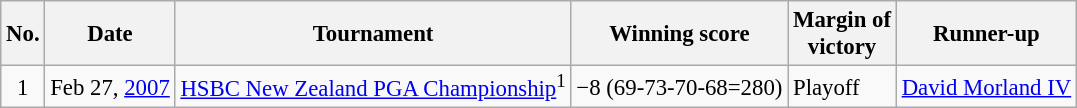<table class="wikitable" style="font-size:95%;">
<tr>
<th>No.</th>
<th>Date</th>
<th>Tournament</th>
<th>Winning score</th>
<th>Margin of<br>victory</th>
<th>Runner-up</th>
</tr>
<tr>
<td align=center>1</td>
<td align=right>Feb 27, <a href='#'>2007</a></td>
<td><a href='#'>HSBC New Zealand PGA Championship</a><sup>1</sup></td>
<td>−8 (69-73-70-68=280)</td>
<td>Playoff</td>
<td> <a href='#'>David Morland IV</a></td>
</tr>
</table>
